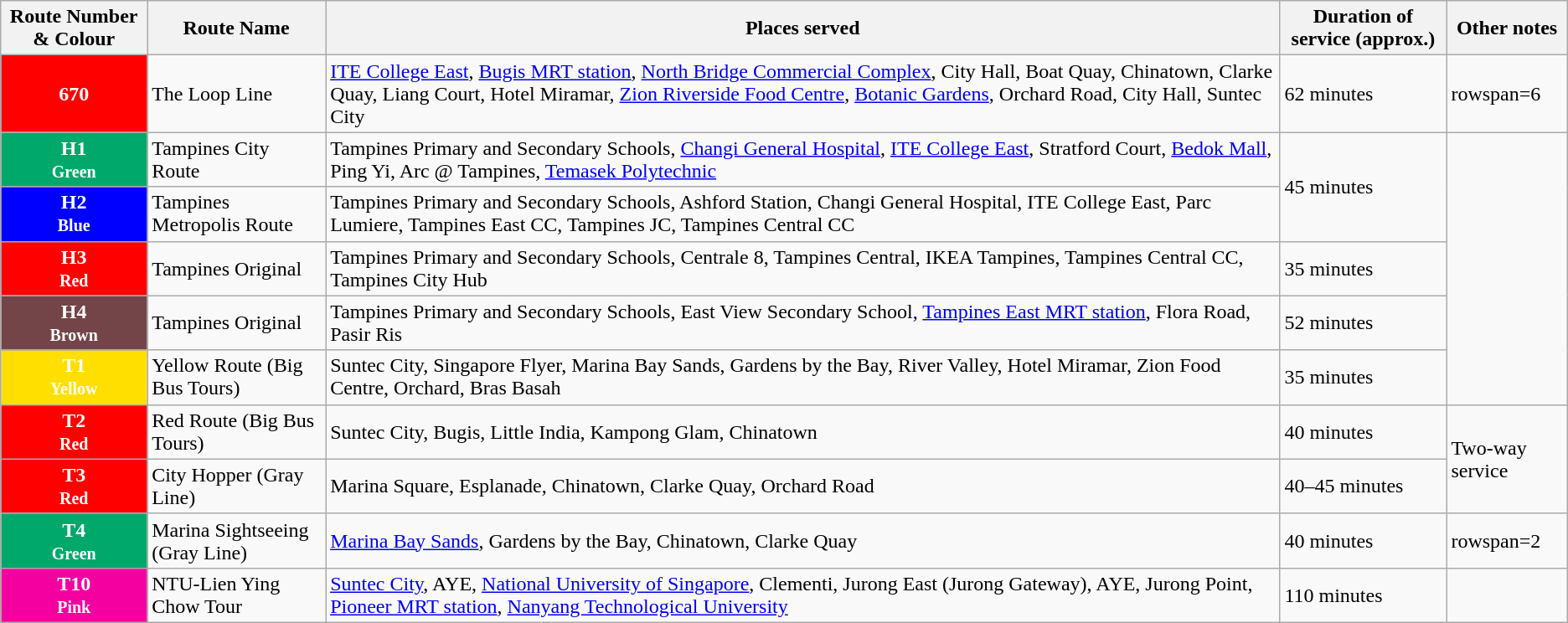<table class="wikitable">
<tr>
<th>Route Number & Colour</th>
<th>Route Name</th>
<th>Places served</th>
<th>Duration of service (approx.)</th>
<th>Other notes</th>
</tr>
<tr>
<th style="background:#f00; color:white;">670</th>
<td>The Loop Line</td>
<td><a href='#'>ITE College East</a>, <a href='#'>Bugis MRT station</a>, <a href='#'>North Bridge Commercial Complex</a>, City Hall, Boat Quay, Chinatown, Clarke Quay, Liang Court, Hotel Miramar, <a href='#'>Zion Riverside Food Centre</a>, <a href='#'>Botanic Gardens</a>, Orchard Road, City Hall, Suntec City</td>
<td>62 minutes</td>
<td>rowspan=6 </td>
</tr>
<tr>
<th style="background:#00A86B; color:white">H1 <br><small>Green</small></th>
<td>Tampines City Route</td>
<td>Tampines Primary and Secondary Schools, <a href='#'>Changi General Hospital</a>, <a href='#'>ITE College East</a>, Stratford Court, <a href='#'>Bedok Mall</a>, Ping Yi, Arc @ Tampines, <a href='#'>Temasek Polytechnic</a></td>
<td rowspan=2>45 minutes</td>
</tr>
<tr>
<th style="background:#00f; color:white;">H2 <br><small>Blue</small></th>
<td>Tampines Metropolis Route</td>
<td>Tampines Primary and Secondary Schools, Ashford Station, Changi General Hospital, ITE College East, Parc Lumiere, Tampines East CC, Tampines JC, Tampines Central CC</td>
</tr>
<tr>
<th style="background:#f00; color:white;">H3 <br><small>Red</small></th>
<td>Tampines Original</td>
<td>Tampines Primary and Secondary Schools, Centrale 8, Tampines Central, IKEA Tampines, Tampines Central CC, Tampines City Hub</td>
<td>35 minutes</td>
</tr>
<tr>
<th style="background:#734548; color:white">H4 <br><small>Brown</small></th>
<td>Tampines Original</td>
<td>Tampines Primary and Secondary Schools, East View Secondary School, <a href='#'>Tampines East MRT station</a>, Flora Road, Pasir Ris</td>
<td>52 minutes</td>
</tr>
<tr>
<th style="background:#FFDF00; color:white">T1 <br><small>Yellow</small></th>
<td>Yellow Route (Big Bus Tours)</td>
<td>Suntec City, Singapore Flyer, Marina Bay Sands, Gardens by the Bay, River Valley, Hotel Miramar, Zion Food Centre, Orchard, Bras Basah</td>
<td>35 minutes</td>
</tr>
<tr>
<th style="background:#FF0000; color:white">T2 <br><small>Red</small></th>
<td>Red Route (Big Bus Tours)</td>
<td>Suntec City, Bugis, Little India, Kampong Glam, Chinatown</td>
<td>40 minutes</td>
<td rowspan=2>Two-way service</td>
</tr>
<tr>
<th style="background:#FF0000; color:white">T3 <br><small>Red</small></th>
<td>City Hopper (Gray Line)</td>
<td>Marina Square, Esplanade, Chinatown, Clarke Quay, Orchard Road</td>
<td>40–45 minutes</td>
</tr>
<tr>
<th style="background:#00A86B; color:white">T4 <br><small>Green</small></th>
<td>Marina Sightseeing (Gray Line)</td>
<td><a href='#'>Marina Bay Sands</a>, Gardens by the Bay, Chinatown, Clarke Quay</td>
<td>40 minutes</td>
<td>rowspan=2 </td>
</tr>
<tr>
<th style="background:#f400a1; color:white">T10 <br><small>Pink</small></th>
<td>NTU-Lien Ying Chow Tour</td>
<td><a href='#'>Suntec City</a>, AYE, <a href='#'>National University of Singapore</a>, Clementi, Jurong East (Jurong Gateway), AYE, Jurong Point, <a href='#'>Pioneer MRT station</a>, <a href='#'>Nanyang Technological University</a></td>
<td>110 minutes</td>
</tr>
</table>
